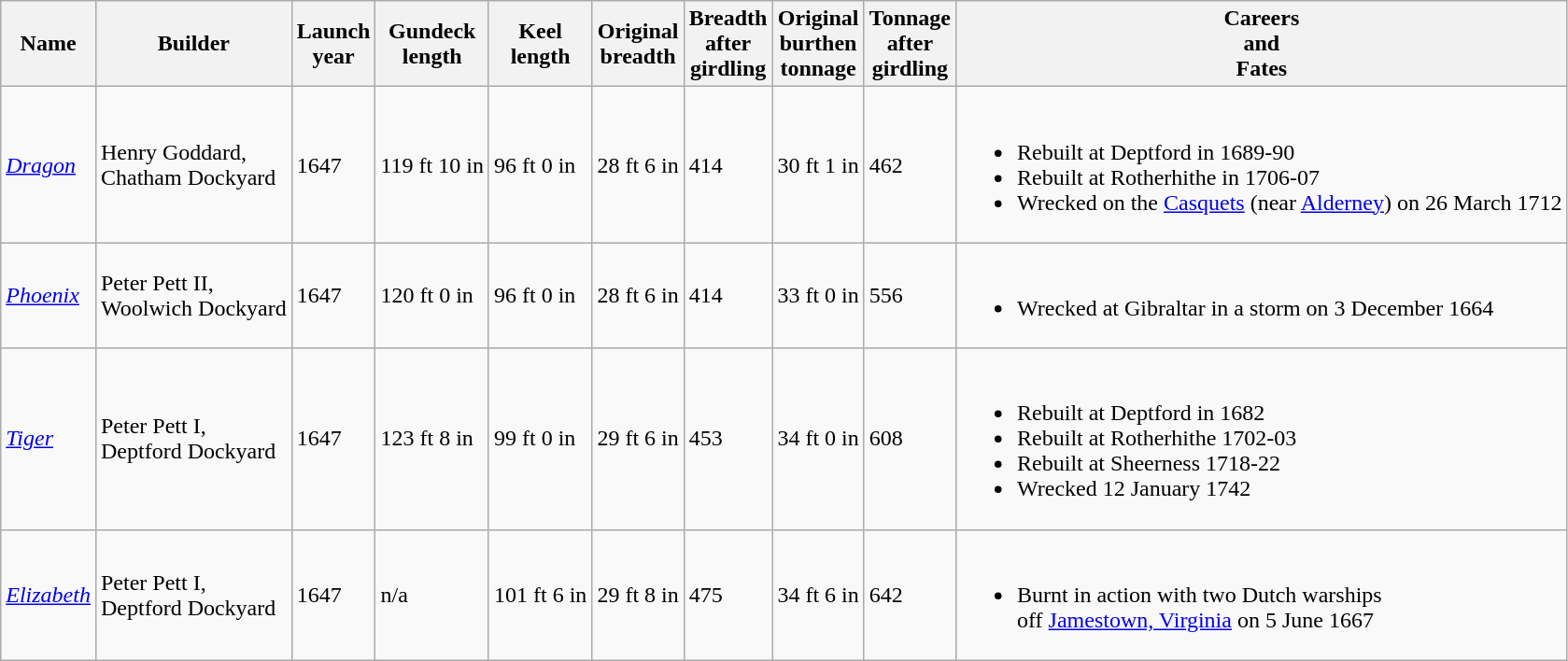<table class="wikitable">
<tr>
<th>Name</th>
<th>Builder</th>
<th>Launch <br> year</th>
<th>Gundeck <br> length</th>
<th>Keel <br> length</th>
<th>Original <br>breadth</th>
<th>Breadth <br> after <br> girdling</th>
<th>Original <br> burthen <br> tonnage</th>
<th>Tonnage <br> after <br> girdling</th>
<th>Careers <br> and <br> Fates</th>
</tr>
<tr>
<td><a href='#'><em>Dragon</em></a></td>
<td>Henry Goddard, <br>Chatham Dockyard</td>
<td>1647</td>
<td>119 ft 10 in</td>
<td>96 ft 0 in</td>
<td>28 ft 6 in</td>
<td>414<small></small></td>
<td>30 ft 1 in</td>
<td>462<small></small></td>
<td><br><ul><li>Rebuilt at Deptford in 1689-90</li><li>Rebuilt at Rotherhithe in 1706-07</li><li>Wrecked on the <a href='#'>Casquets</a> (near <a href='#'>Alderney</a>) on 26 March 1712</li></ul></td>
</tr>
<tr>
<td><a href='#'><em>Phoenix</em></a></td>
<td>Peter Pett II,<br>Woolwich Dockyard</td>
<td>1647</td>
<td>120 ft 0 in</td>
<td>96 ft 0 in</td>
<td>28 ft 6 in</td>
<td>414<small></small></td>
<td>33 ft 0 in</td>
<td>556<small></small></td>
<td><br><ul><li>Wrecked at Gibraltar in a storm on 3 December 1664</li></ul></td>
</tr>
<tr>
<td><a href='#'><em>Tiger</em></a></td>
<td>Peter Pett I,<br>Deptford Dockyard</td>
<td>1647</td>
<td>123 ft 8 in</td>
<td>99 ft 0 in</td>
<td>29 ft 6 in</td>
<td>453<small></small></td>
<td>34 ft 0 in</td>
<td>608<small></small></td>
<td><br><ul><li>Rebuilt at Deptford in 1682</li><li>Rebuilt at Rotherhithe 1702-03</li><li>Rebuilt at Sheerness 1718-22</li><li>Wrecked 12 January 1742</li></ul></td>
</tr>
<tr>
<td><a href='#'><em>Elizabeth</em></a></td>
<td>Peter Pett I,<br>Deptford Dockyard</td>
<td>1647</td>
<td>n/a</td>
<td>101 ft 6 in</td>
<td>29 ft 8 in</td>
<td>475<small></small></td>
<td>34 ft 6 in</td>
<td>642<small></small></td>
<td><br><ul><li>Burnt in action with two Dutch warships <br>off <a href='#'>Jamestown, Virginia</a> on 5 June 1667</li></ul></td>
</tr>
</table>
